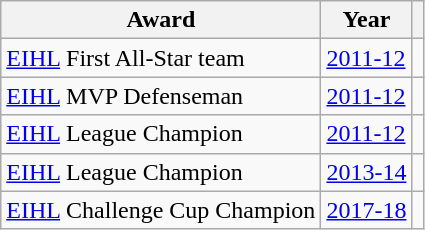<table class="wikitable">
<tr>
<th>Award</th>
<th>Year</th>
<th></th>
</tr>
<tr>
<td><a href='#'>EIHL</a> First All-Star team</td>
<td><a href='#'>2011-12</a></td>
<td></td>
</tr>
<tr>
<td><a href='#'>EIHL</a> MVP Defenseman</td>
<td><a href='#'>2011-12</a></td>
<td></td>
</tr>
<tr>
<td><a href='#'>EIHL</a> League Champion</td>
<td><a href='#'>2011-12</a></td>
<td></td>
</tr>
<tr>
<td><a href='#'>EIHL</a> League Champion</td>
<td><a href='#'>2013-14</a></td>
<td></td>
</tr>
<tr>
<td><a href='#'>EIHL</a> Challenge Cup Champion</td>
<td><a href='#'>2017-18</a></td>
<td></td>
</tr>
</table>
